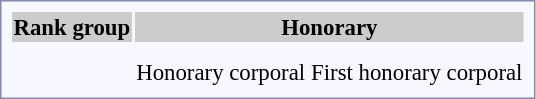<table style="border:1px solid #8888aa; background-color:#f7f8ff; padding:5px; font-size:95%; margin: 0px 12px 12px 0px; text-align:center;">
<tr bgcolor="#CCCCCC">
<th>Rank group</th>
<th colspan=2>Honorary</th>
</tr>
<tr>
<td rowspan=3></td>
<td></td>
<td></td>
</tr>
<tr>
<td></td>
<td></td>
</tr>
<tr>
<td>Honorary corporal</td>
<td>First honorary corporal</td>
</tr>
</table>
